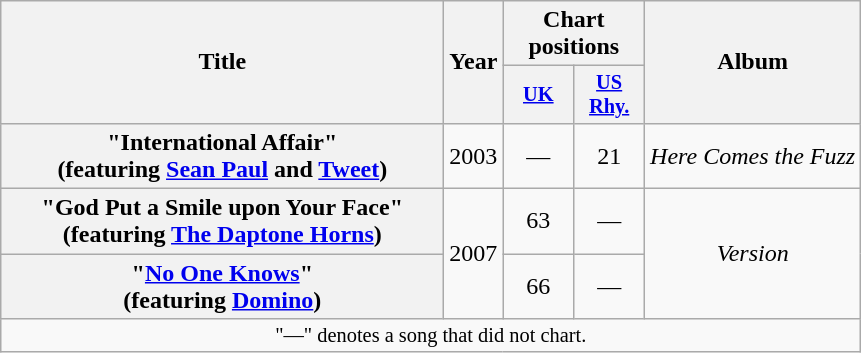<table class="wikitable plainrowheaders" style="text-align:center;">
<tr>
<th scope="col" rowspan="2" style="width:18em;">Title</th>
<th scope="col" rowspan="2">Year</th>
<th scope="col" colspan="2">Chart positions</th>
<th scope="col" rowspan="2">Album</th>
</tr>
<tr>
<th scope="col" style="width:3em;font-size:85%;"><a href='#'>UK</a><br></th>
<th scope="col" style="width:3em;font-size:85%;"><a href='#'>US<br>Rhy.</a><br></th>
</tr>
<tr>
<th scope="row">"International Affair"<br><span>(featuring <a href='#'>Sean Paul</a> and <a href='#'>Tweet</a>)</span></th>
<td>2003</td>
<td>—</td>
<td>21</td>
<td><em>Here Comes the Fuzz</em></td>
</tr>
<tr>
<th scope="row">"God Put a Smile upon Your Face"<br><span>(featuring <a href='#'>The Daptone Horns</a>)</span></th>
<td rowspan="2">2007</td>
<td>63</td>
<td>—</td>
<td rowspan="2"><em>Version</em></td>
</tr>
<tr>
<th scope="row">"<a href='#'>No One Knows</a>"<br><span>(featuring <a href='#'>Domino</a>)</span></th>
<td>66</td>
<td>—</td>
</tr>
<tr>
<td colspan="5" style="font-size:85%">"—" denotes a song that did not chart.</td>
</tr>
</table>
